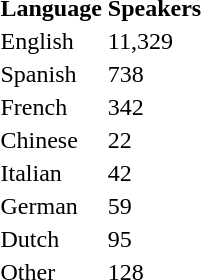<table>
<tr>
<th>Language</th>
<th>Speakers</th>
</tr>
<tr>
<td>English</td>
<td>11,329</td>
</tr>
<tr>
<td>Spanish</td>
<td>738</td>
</tr>
<tr>
<td>French</td>
<td>342</td>
</tr>
<tr>
<td>Chinese</td>
<td>22</td>
</tr>
<tr>
<td>Italian</td>
<td>42</td>
</tr>
<tr>
<td>German</td>
<td>59</td>
</tr>
<tr>
<td>Dutch</td>
<td>95</td>
</tr>
<tr>
<td>Other</td>
<td>128</td>
</tr>
</table>
